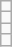<table class="wikitable">
<tr>
<td></td>
</tr>
<tr>
<td></td>
</tr>
<tr>
<td></td>
</tr>
<tr>
<td></td>
</tr>
</table>
